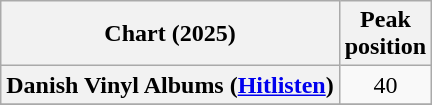<table class="wikitable sortable plainrowheaders" style="text-align:center">
<tr>
<th scope="col">Chart (2025)</th>
<th scope="col">Peak<br>position</th>
</tr>
<tr>
<th scope="row">Danish Vinyl Albums (<a href='#'>Hitlisten</a>)</th>
<td>40</td>
</tr>
<tr>
</tr>
</table>
